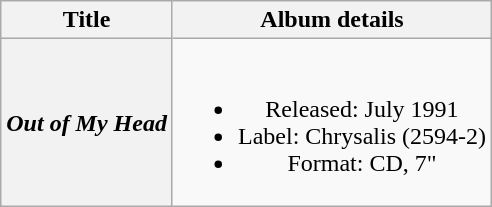<table class="wikitable plainrowheaders" style="text-align:center;" border="1">
<tr>
<th>Title</th>
<th>Album details</th>
</tr>
<tr>
<th scope="row"><em>Out of My Head</em></th>
<td><br><ul><li>Released: July 1991</li><li>Label: Chrysalis (2594-2)</li><li>Format: CD, 7"</li></ul></td>
</tr>
</table>
